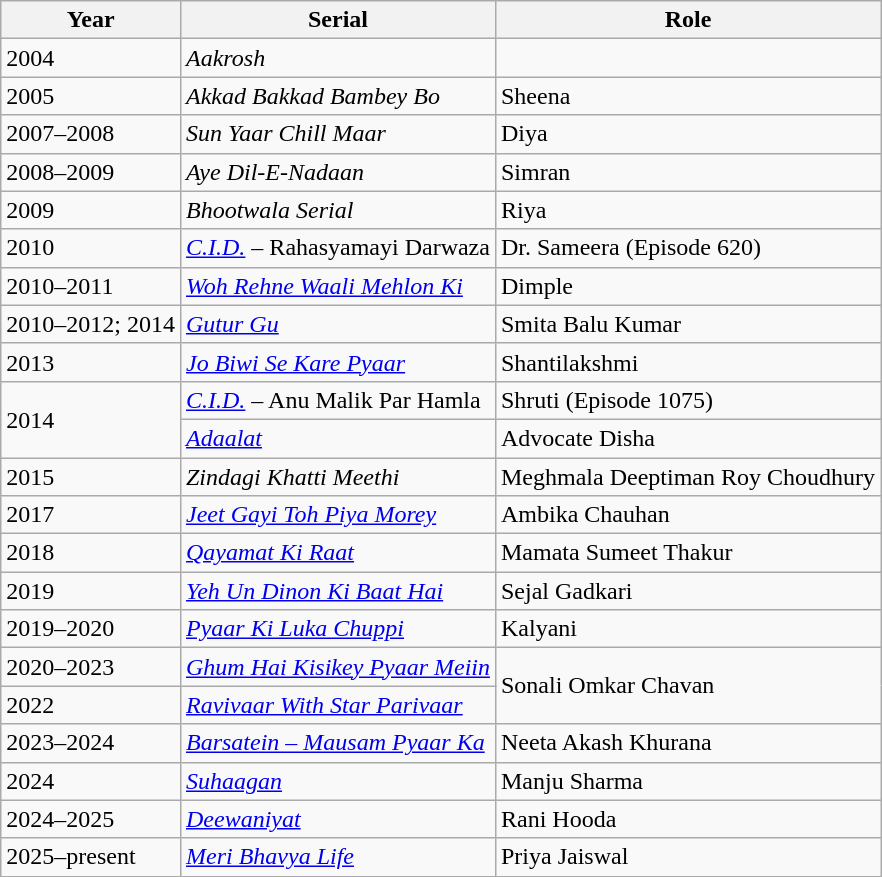<table class="wikitable sortable">
<tr>
<th>Year</th>
<th>Serial</th>
<th>Role</th>
</tr>
<tr>
<td>2004</td>
<td><em>Aakrosh</em></td>
<td></td>
</tr>
<tr>
<td>2005</td>
<td><em>Akkad Bakkad Bambey Bo</em></td>
<td>Sheena</td>
</tr>
<tr>
<td>2007–2008</td>
<td><em>Sun Yaar Chill Maar</em></td>
<td>Diya</td>
</tr>
<tr>
<td>2008–2009</td>
<td><em>Aye Dil-E-Nadaan</em></td>
<td>Simran</td>
</tr>
<tr>
<td>2009</td>
<td><em>Bhootwala Serial</em></td>
<td>Riya</td>
</tr>
<tr>
<td>2010</td>
<td><em><a href='#'>C.I.D.</a></em> – Rahasyamayi Darwaza</td>
<td>Dr. Sameera (Episode 620)</td>
</tr>
<tr>
<td>2010–2011</td>
<td><em><a href='#'>Woh Rehne Waali Mehlon Ki</a></em></td>
<td>Dimple</td>
</tr>
<tr>
<td>2010–2012; 2014</td>
<td><em><a href='#'>Gutur Gu</a></em></td>
<td>Smita Balu Kumar</td>
</tr>
<tr>
<td>2013</td>
<td><em><a href='#'>Jo Biwi Se Kare Pyaar</a></em></td>
<td>Shantilakshmi</td>
</tr>
<tr>
<td rowspan = "2">2014</td>
<td><em><a href='#'>C.I.D.</a></em> – Anu Malik Par Hamla</td>
<td>Shruti (Episode 1075)</td>
</tr>
<tr>
<td><em><a href='#'>Adaalat</a></em></td>
<td>Advocate Disha</td>
</tr>
<tr>
<td>2015</td>
<td><em>Zindagi Khatti Meethi</em></td>
<td>Meghmala Deeptiman Roy Choudhury</td>
</tr>
<tr>
<td>2017</td>
<td><em><a href='#'>Jeet Gayi Toh Piya Morey</a></em></td>
<td>Ambika Chauhan</td>
</tr>
<tr>
<td>2018</td>
<td><em><a href='#'>Qayamat Ki Raat</a></em></td>
<td>Mamata Sumeet Thakur</td>
</tr>
<tr>
<td>2019</td>
<td><em><a href='#'>Yeh Un Dinon Ki Baat Hai</a></em></td>
<td>Sejal Gadkari</td>
</tr>
<tr>
<td>2019–2020</td>
<td><em><a href='#'>Pyaar Ki Luka Chuppi</a></em></td>
<td>Kalyani</td>
</tr>
<tr>
<td>2020–2023</td>
<td><em><a href='#'>Ghum Hai Kisikey Pyaar Meiin</a></em></td>
<td rowspan = "2">Sonali Omkar Chavan</td>
</tr>
<tr>
<td>2022</td>
<td><em><a href='#'>Ravivaar With Star Parivaar</a></em></td>
</tr>
<tr>
<td>2023–2024</td>
<td><em><a href='#'>Barsatein – Mausam Pyaar Ka</a></em></td>
<td>Neeta Akash Khurana</td>
</tr>
<tr>
<td>2024</td>
<td><em><a href='#'>Suhaagan</a></em></td>
<td>Manju Sharma</td>
</tr>
<tr>
<td>2024–2025</td>
<td><em><a href='#'>Deewaniyat</a></em></td>
<td>Rani Hooda</td>
</tr>
<tr>
<td>2025–present</td>
<td><em><a href='#'>Meri Bhavya Life</a></em></td>
<td>Priya Jaiswal</td>
</tr>
</table>
